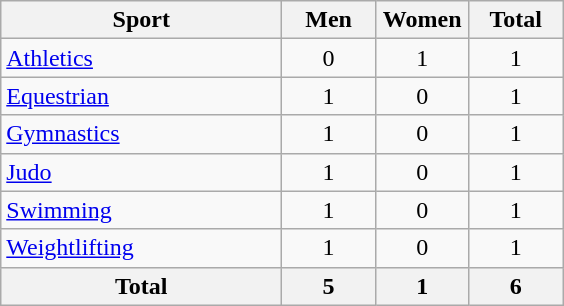<table class="wikitable sortable" style="text-align:center;">
<tr>
<th width=180>Sport</th>
<th width=55>Men</th>
<th width=55>Women</th>
<th width=55>Total</th>
</tr>
<tr>
<td align=left><a href='#'>Athletics</a></td>
<td>0</td>
<td>1</td>
<td>1</td>
</tr>
<tr>
<td align=left><a href='#'>Equestrian</a></td>
<td>1</td>
<td>0</td>
<td>1</td>
</tr>
<tr>
<td align=left><a href='#'>Gymnastics</a></td>
<td>1</td>
<td>0</td>
<td>1</td>
</tr>
<tr>
<td align=left><a href='#'>Judo</a></td>
<td>1</td>
<td>0</td>
<td>1</td>
</tr>
<tr>
<td align=left><a href='#'>Swimming</a></td>
<td>1</td>
<td>0</td>
<td>1</td>
</tr>
<tr>
<td align=left><a href='#'>Weightlifting</a></td>
<td>1</td>
<td>0</td>
<td>1</td>
</tr>
<tr>
<th>Total</th>
<th>5</th>
<th>1</th>
<th>6</th>
</tr>
</table>
